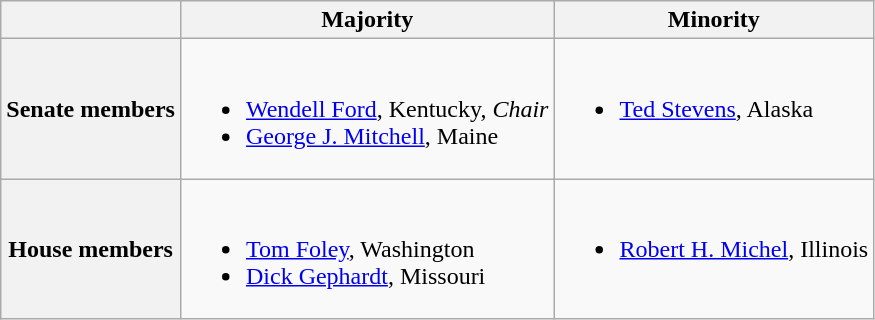<table class=wikitable>
<tr>
<th></th>
<th>Majority</th>
<th>Minority</th>
</tr>
<tr>
<th>Senate members</th>
<td valign="top" ><br><ul><li><a href='#'>Wendell Ford</a>, Kentucky, <em>Chair</em></li><li><a href='#'>George J. Mitchell</a>, Maine</li></ul></td>
<td valign="top" ><br><ul><li><a href='#'>Ted Stevens</a>, Alaska</li></ul></td>
</tr>
<tr>
<th>House members</th>
<td valign="top" ><br><ul><li><a href='#'>Tom Foley</a>, Washington</li><li><a href='#'>Dick Gephardt</a>, Missouri</li></ul></td>
<td valign="top" ><br><ul><li><a href='#'>Robert H. Michel</a>, Illinois</li></ul></td>
</tr>
</table>
